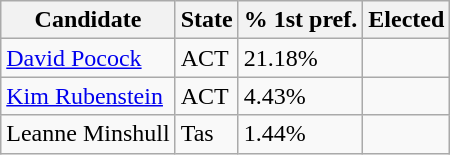<table class="wikitable">
<tr>
<th>Candidate</th>
<th>State</th>
<th>% 1st pref.</th>
<th>Elected</th>
</tr>
<tr>
<td><a href='#'>David Pocock</a></td>
<td>ACT</td>
<td>21.18%</td>
<td></td>
</tr>
<tr>
<td><a href='#'>Kim Rubenstein</a></td>
<td>ACT</td>
<td>4.43%</td>
<td></td>
</tr>
<tr>
<td>Leanne Minshull</td>
<td>Tas</td>
<td>1.44%</td>
<td></td>
</tr>
</table>
